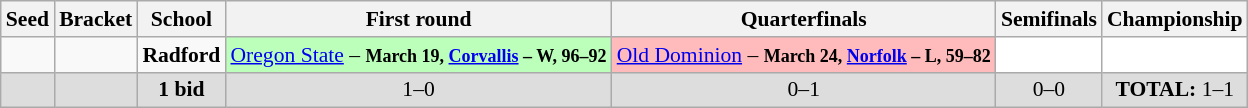<table class="sortable wikitable" style="white-space:nowrap; font-size:90%;">
<tr>
<th>Seed</th>
<th>Bracket</th>
<th>School</th>
<th>First round</th>
<th>Quarterfinals</th>
<th>Semifinals</th>
<th>Championship</th>
</tr>
<tr>
<td></td>
<td></td>
<td><strong>Radford</strong></td>
<td style="background:#bfb;"><a href='#'>Oregon State</a> – <strong><small>March 19, <a href='#'>Corvallis</a> – W, 96–92</small></strong></td>
<td style="background:#fbb;"><a href='#'>Old Dominion</a> – <strong><small>March 24, <a href='#'>Norfolk</a> – L, 59–82</small></strong></td>
<td style="background:#fff;"></td>
<td style="background:#fff;"></td>
</tr>
<tr class="sortbottom"  style="text-align:center; background:#ddd;">
<td></td>
<td></td>
<td><strong>1 bid</strong></td>
<td>1–0 </td>
<td>0–1 </td>
<td>0–0 </td>
<td><strong>TOTAL:</strong> 1–1 </td>
</tr>
</table>
